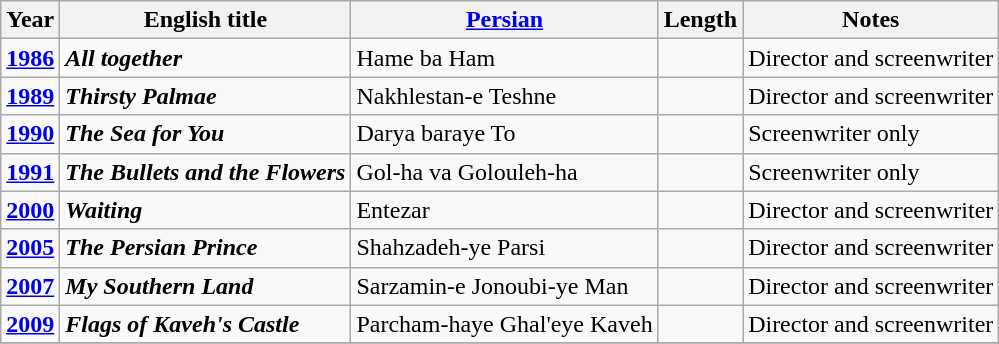<table class="wikitable" align=center>
<tr>
<th>Year</th>
<th>English title</th>
<th><a href='#'>Persian</a></th>
<th>Length</th>
<th>Notes</th>
</tr>
<tr>
<td><strong><a href='#'>1986</a></strong></td>
<td><strong><em>All together</em></strong></td>
<td>Hame ba Ham</td>
<td></td>
<td>Director and screenwriter</td>
</tr>
<tr>
<td><strong><a href='#'>1989</a></strong></td>
<td><strong><em>Thirsty Palmae</em></strong></td>
<td>Nakhlestan-e Teshne</td>
<td></td>
<td>Director and screenwriter</td>
</tr>
<tr>
<td><strong><a href='#'>1990</a></strong></td>
<td><strong><em>The Sea for You</em></strong></td>
<td>Darya baraye To</td>
<td></td>
<td>Screenwriter only</td>
</tr>
<tr>
<td><strong><a href='#'>1991</a></strong></td>
<td><strong><em>The Bullets and the Flowers</em></strong></td>
<td>Gol-ha va Golouleh-ha</td>
<td></td>
<td>Screenwriter only</td>
</tr>
<tr>
<td><strong><a href='#'>2000</a></strong></td>
<td><strong><em>Waiting</em></strong></td>
<td>Entezar</td>
<td></td>
<td>Director and screenwriter</td>
</tr>
<tr>
<td><strong><a href='#'>2005</a></strong></td>
<td><strong><em>The Persian Prince</em></strong></td>
<td>Shahzadeh-ye Parsi</td>
<td></td>
<td>Director and screenwriter</td>
</tr>
<tr>
<td><strong><a href='#'>2007</a></strong></td>
<td><strong><em>My Southern Land</em></strong></td>
<td>Sarzamin-e Jonoubi-ye Man</td>
<td></td>
<td>Director and screenwriter</td>
</tr>
<tr>
<td><strong><a href='#'>2009</a></strong></td>
<td><strong><em>Flags of Kaveh's Castle</em></strong></td>
<td>Parcham-haye Ghal'eye Kaveh</td>
<td></td>
<td>Director and screenwriter</td>
</tr>
<tr>
</tr>
</table>
